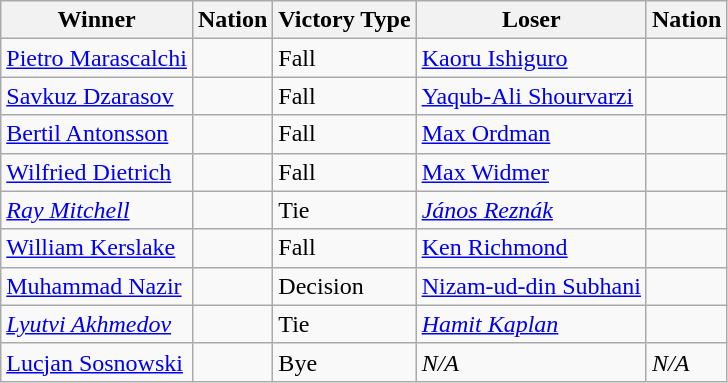<table class="wikitable sortable" style="text-align:left;">
<tr>
<th>Winner</th>
<th>Nation</th>
<th>Victory Type</th>
<th>Loser</th>
<th>Nation</th>
</tr>
<tr>
<td><a href='#'>Pietro Marascalchi</a></td>
<td></td>
<td>Fall</td>
<td><a href='#'>Kaoru Ishiguro</a></td>
<td></td>
</tr>
<tr>
<td><a href='#'>Savkuz Dzarasov</a></td>
<td></td>
<td>Fall</td>
<td><a href='#'>Yaqub-Ali Shourvarzi</a></td>
<td></td>
</tr>
<tr>
<td><a href='#'>Bertil Antonsson</a></td>
<td></td>
<td>Fall</td>
<td><a href='#'>Max Ordman</a></td>
<td></td>
</tr>
<tr>
<td><a href='#'>Wilfried Dietrich</a></td>
<td></td>
<td>Fall</td>
<td><a href='#'>Max Widmer</a></td>
<td></td>
</tr>
<tr>
<td><em><a href='#'>Ray Mitchell</a></em></td>
<td><em></em></td>
<td>Tie</td>
<td><em><a href='#'>János Reznák</a></em></td>
<td><em></em></td>
</tr>
<tr>
<td><a href='#'>William Kerslake</a></td>
<td></td>
<td>Fall</td>
<td><a href='#'>Ken Richmond</a></td>
<td></td>
</tr>
<tr>
<td><a href='#'>Muhammad Nazir</a></td>
<td></td>
<td>Decision</td>
<td><a href='#'>Nizam-ud-din Subhani</a></td>
<td></td>
</tr>
<tr>
<td><em><a href='#'>Lyutvi Akhmedov</a></em></td>
<td><em></em></td>
<td>Tie</td>
<td><em><a href='#'>Hamit Kaplan</a></em></td>
<td><em></em></td>
</tr>
<tr>
<td><a href='#'>Lucjan Sosnowski</a></td>
<td></td>
<td>Bye</td>
<td><em>N/A</em></td>
<td><em>N/A</em></td>
</tr>
</table>
